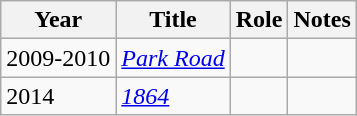<table class="wikitable sortable">
<tr>
<th>Year</th>
<th>Title</th>
<th>Role</th>
<th class="unsortable">Notes</th>
</tr>
<tr>
<td>2009-2010</td>
<td><em><a href='#'>Park Road</a></em></td>
<td></td>
<td></td>
</tr>
<tr>
<td>2014</td>
<td><em><a href='#'>1864</a></em></td>
<td></td>
<td></td>
</tr>
</table>
